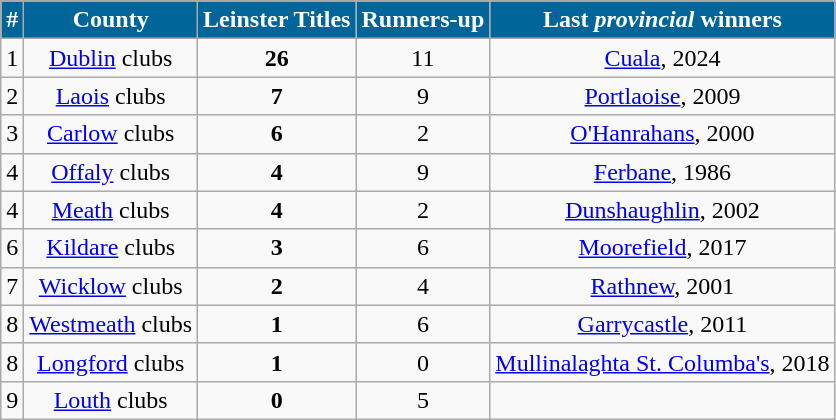<table class="wikitable">
<tr style="background:white">
<th style="background:#069; color:white;">#</th>
<th style="background:#069; color:white;">County</th>
<th style="background:#069; color:white;">Leinster Titles</th>
<th style="background:#069; color:white;">Runners-up</th>
<th style="background:#069; color:white;">Last <em>provincial</em> winners</th>
</tr>
<tr align="center">
<td>1</td>
<td><a href='#'>Dublin</a> clubs</td>
<td><strong>26</strong></td>
<td>11</td>
<td><a href='#'>Cuala</a>, 2024</td>
</tr>
<tr align="center">
<td>2</td>
<td><a href='#'>Laois</a> clubs</td>
<td><strong>7</strong></td>
<td>9</td>
<td><a href='#'>Portlaoise</a>, 2009</td>
</tr>
<tr align="center">
<td>3</td>
<td><a href='#'>Carlow</a> clubs</td>
<td><strong>6</strong></td>
<td>2</td>
<td><a href='#'>O'Hanrahans</a>, 2000</td>
</tr>
<tr align="center">
<td>4</td>
<td><a href='#'>Offaly</a> clubs</td>
<td><strong>4</strong></td>
<td>9</td>
<td><a href='#'>Ferbane</a>, 1986</td>
</tr>
<tr align="center">
<td>4</td>
<td><a href='#'>Meath</a> clubs</td>
<td><strong>4</strong></td>
<td>2</td>
<td><a href='#'>Dunshaughlin</a>, 2002</td>
</tr>
<tr align="center">
<td>6</td>
<td><a href='#'>Kildare</a> clubs</td>
<td><strong>3</strong></td>
<td>6</td>
<td><a href='#'>Moorefield</a>, 2017</td>
</tr>
<tr align="center">
<td>7</td>
<td><a href='#'>Wicklow</a> clubs</td>
<td><strong>2</strong></td>
<td>4</td>
<td><a href='#'>Rathnew</a>, 2001</td>
</tr>
<tr align="center">
<td>8</td>
<td><a href='#'>Westmeath</a> clubs</td>
<td><strong>1</strong></td>
<td>6</td>
<td><a href='#'>Garrycastle</a>, 2011</td>
</tr>
<tr align="center">
<td>8</td>
<td><a href='#'>Longford</a> clubs</td>
<td><strong>1</strong></td>
<td>0</td>
<td><a href='#'>Mullinalaghta St. Columba's</a>, 2018</td>
</tr>
<tr align="center">
<td>9</td>
<td><a href='#'>Louth</a> clubs</td>
<td><strong>0</strong></td>
<td>5</td>
<td></td>
</tr>
</table>
